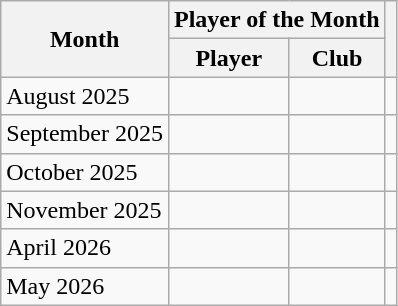<table class="wikitable">
<tr>
<th rowspan="2">Month</th>
<th colspan="2">Player of the Month</th>
<th rowspan="2"></th>
</tr>
<tr>
<th>Player</th>
<th>Club</th>
</tr>
<tr>
<td>August 2025</td>
<td></td>
<td></td>
<td align=center></td>
</tr>
<tr>
<td>September 2025</td>
<td></td>
<td></td>
<td align=center></td>
</tr>
<tr>
<td>October 2025</td>
<td></td>
<td></td>
<td align=center></td>
</tr>
<tr>
<td>November 2025</td>
<td></td>
<td></td>
<td align=center></td>
</tr>
<tr>
<td>April 2026</td>
<td></td>
<td></td>
<td align=center></td>
</tr>
<tr>
<td>May 2026</td>
<td></td>
<td></td>
<td align=center></td>
</tr>
</table>
